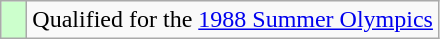<table class="wikitable">
<tr>
<td width=10px bgcolor="#ccffcc"></td>
<td>Qualified for the <a href='#'>1988 Summer Olympics</a></td>
</tr>
</table>
